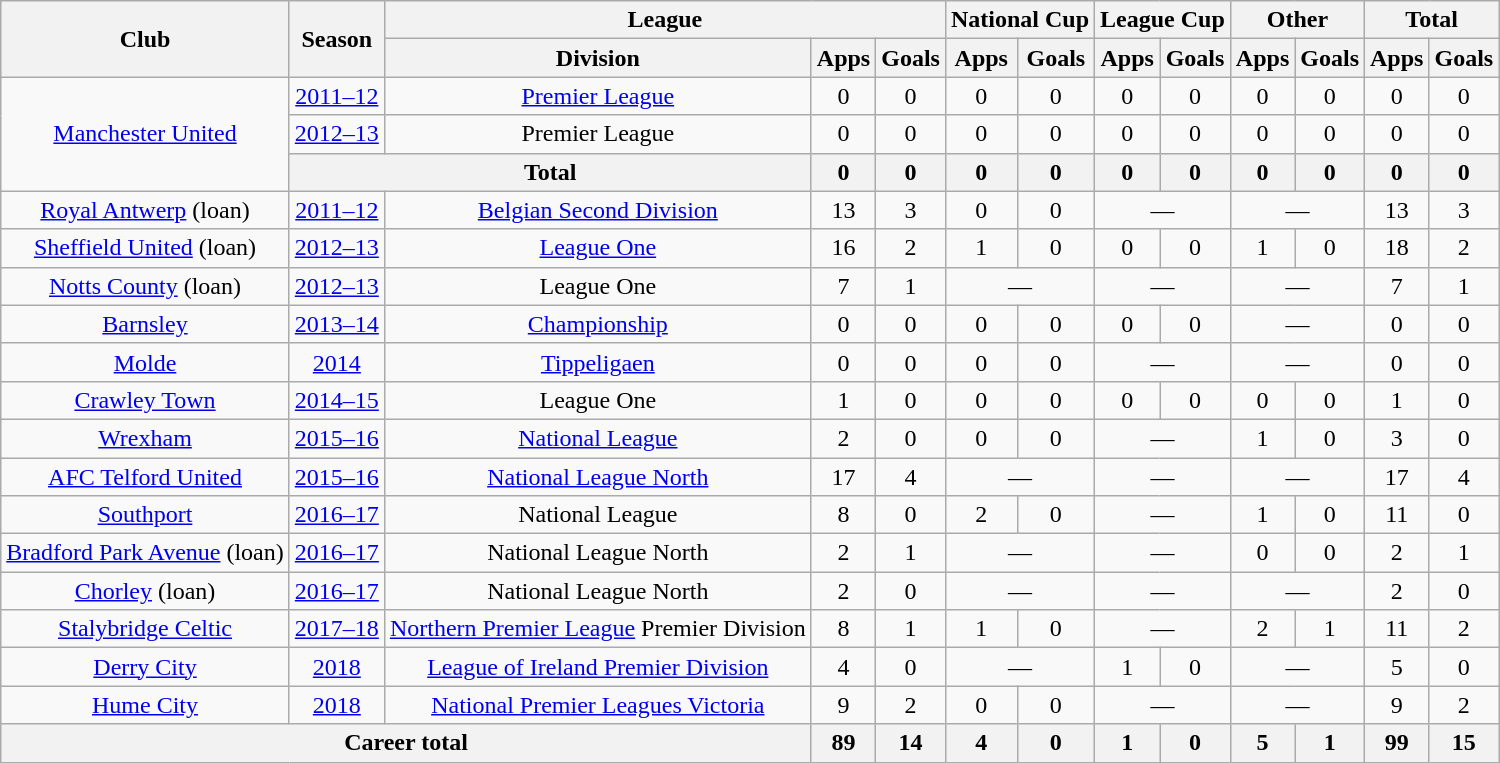<table class="wikitable" style="text-align:center">
<tr>
<th rowspan="2">Club</th>
<th rowspan="2">Season</th>
<th colspan="3">League</th>
<th colspan="2">National Cup</th>
<th colspan="2">League Cup</th>
<th colspan="2">Other</th>
<th colspan="2">Total</th>
</tr>
<tr>
<th>Division</th>
<th>Apps</th>
<th>Goals</th>
<th>Apps</th>
<th>Goals</th>
<th>Apps</th>
<th>Goals</th>
<th>Apps</th>
<th>Goals</th>
<th>Apps</th>
<th>Goals</th>
</tr>
<tr>
<td rowspan="3"><a href='#'>Manchester United</a></td>
<td><a href='#'>2011–12</a></td>
<td><a href='#'>Premier League</a></td>
<td>0</td>
<td>0</td>
<td>0</td>
<td>0</td>
<td>0</td>
<td>0</td>
<td>0</td>
<td>0</td>
<td>0</td>
<td>0</td>
</tr>
<tr>
<td><a href='#'>2012–13</a></td>
<td>Premier League</td>
<td>0</td>
<td>0</td>
<td>0</td>
<td>0</td>
<td>0</td>
<td>0</td>
<td>0</td>
<td>0</td>
<td>0</td>
<td>0</td>
</tr>
<tr>
<th colspan="2">Total</th>
<th>0</th>
<th>0</th>
<th>0</th>
<th>0</th>
<th>0</th>
<th>0</th>
<th>0</th>
<th>0</th>
<th>0</th>
<th>0</th>
</tr>
<tr>
<td><a href='#'>Royal Antwerp</a> (loan)</td>
<td><a href='#'>2011–12</a></td>
<td><a href='#'>Belgian Second Division</a></td>
<td>13</td>
<td>3</td>
<td>0</td>
<td>0</td>
<td colspan="2">—</td>
<td colspan="2">—</td>
<td>13</td>
<td>3</td>
</tr>
<tr>
<td><a href='#'>Sheffield United</a> (loan)</td>
<td><a href='#'>2012–13</a></td>
<td><a href='#'>League One</a></td>
<td>16</td>
<td>2</td>
<td>1</td>
<td>0</td>
<td>0</td>
<td>0</td>
<td>1</td>
<td>0</td>
<td>18</td>
<td>2</td>
</tr>
<tr>
<td><a href='#'>Notts County</a> (loan)</td>
<td><a href='#'>2012–13</a></td>
<td>League One</td>
<td>7</td>
<td>1</td>
<td colspan="2">—</td>
<td colspan="2">—</td>
<td colspan="2">—</td>
<td>7</td>
<td>1</td>
</tr>
<tr>
<td><a href='#'>Barnsley</a></td>
<td><a href='#'>2013–14</a></td>
<td><a href='#'>Championship</a></td>
<td>0</td>
<td>0</td>
<td>0</td>
<td>0</td>
<td>0</td>
<td>0</td>
<td colspan="2">—</td>
<td>0</td>
<td>0</td>
</tr>
<tr>
<td><a href='#'>Molde</a></td>
<td><a href='#'>2014</a></td>
<td><a href='#'>Tippeligaen</a></td>
<td>0</td>
<td>0</td>
<td>0</td>
<td>0</td>
<td colspan="2">—</td>
<td colspan="2">—</td>
<td>0</td>
<td>0</td>
</tr>
<tr>
<td><a href='#'>Crawley Town</a></td>
<td><a href='#'>2014–15</a></td>
<td>League One</td>
<td>1</td>
<td>0</td>
<td>0</td>
<td>0</td>
<td>0</td>
<td>0</td>
<td>0</td>
<td>0</td>
<td>1</td>
<td>0</td>
</tr>
<tr>
<td><a href='#'>Wrexham</a></td>
<td><a href='#'>2015–16</a></td>
<td><a href='#'>National League</a></td>
<td>2</td>
<td>0</td>
<td>0</td>
<td>0</td>
<td colspan="2">—</td>
<td>1</td>
<td>0</td>
<td>3</td>
<td>0</td>
</tr>
<tr>
<td><a href='#'>AFC Telford United</a></td>
<td><a href='#'>2015–16</a></td>
<td><a href='#'>National League North</a></td>
<td>17</td>
<td>4</td>
<td colspan="2">—</td>
<td colspan="2">—</td>
<td colspan="2">—</td>
<td>17</td>
<td>4</td>
</tr>
<tr>
<td><a href='#'>Southport</a></td>
<td><a href='#'>2016–17</a></td>
<td>National League</td>
<td>8</td>
<td>0</td>
<td>2</td>
<td>0</td>
<td colspan="2">—</td>
<td>1</td>
<td>0</td>
<td>11</td>
<td>0</td>
</tr>
<tr>
<td><a href='#'>Bradford Park Avenue</a> (loan)</td>
<td><a href='#'>2016–17</a></td>
<td>National League North</td>
<td>2</td>
<td>1</td>
<td colspan="2">—</td>
<td colspan="2">—</td>
<td>0</td>
<td>0</td>
<td>2</td>
<td>1</td>
</tr>
<tr>
<td><a href='#'>Chorley</a> (loan)</td>
<td><a href='#'>2016–17</a></td>
<td>National League North</td>
<td>2</td>
<td>0</td>
<td colspan="2">—</td>
<td colspan="2">—</td>
<td colspan="2">—</td>
<td>2</td>
<td>0</td>
</tr>
<tr>
<td><a href='#'>Stalybridge Celtic</a></td>
<td><a href='#'>2017–18</a></td>
<td><a href='#'>Northern Premier League</a> Premier Division</td>
<td>8</td>
<td>1</td>
<td>1</td>
<td>0</td>
<td colspan="2">—</td>
<td>2</td>
<td>1</td>
<td>11</td>
<td>2</td>
</tr>
<tr>
<td><a href='#'>Derry City</a></td>
<td><a href='#'>2018</a></td>
<td><a href='#'>League of Ireland Premier Division</a></td>
<td>4</td>
<td>0</td>
<td colspan="2">—</td>
<td>1</td>
<td>0</td>
<td colspan="2">—</td>
<td>5</td>
<td>0</td>
</tr>
<tr>
<td><a href='#'>Hume City</a></td>
<td><a href='#'>2018</a></td>
<td><a href='#'>National Premier Leagues Victoria</a></td>
<td>9</td>
<td>2</td>
<td>0</td>
<td>0</td>
<td colspan="2">—</td>
<td colspan="2">—</td>
<td>9</td>
<td>2</td>
</tr>
<tr>
<th colspan="3">Career total</th>
<th>89</th>
<th>14</th>
<th>4</th>
<th>0</th>
<th>1</th>
<th>0</th>
<th>5</th>
<th>1</th>
<th>99</th>
<th>15</th>
</tr>
</table>
